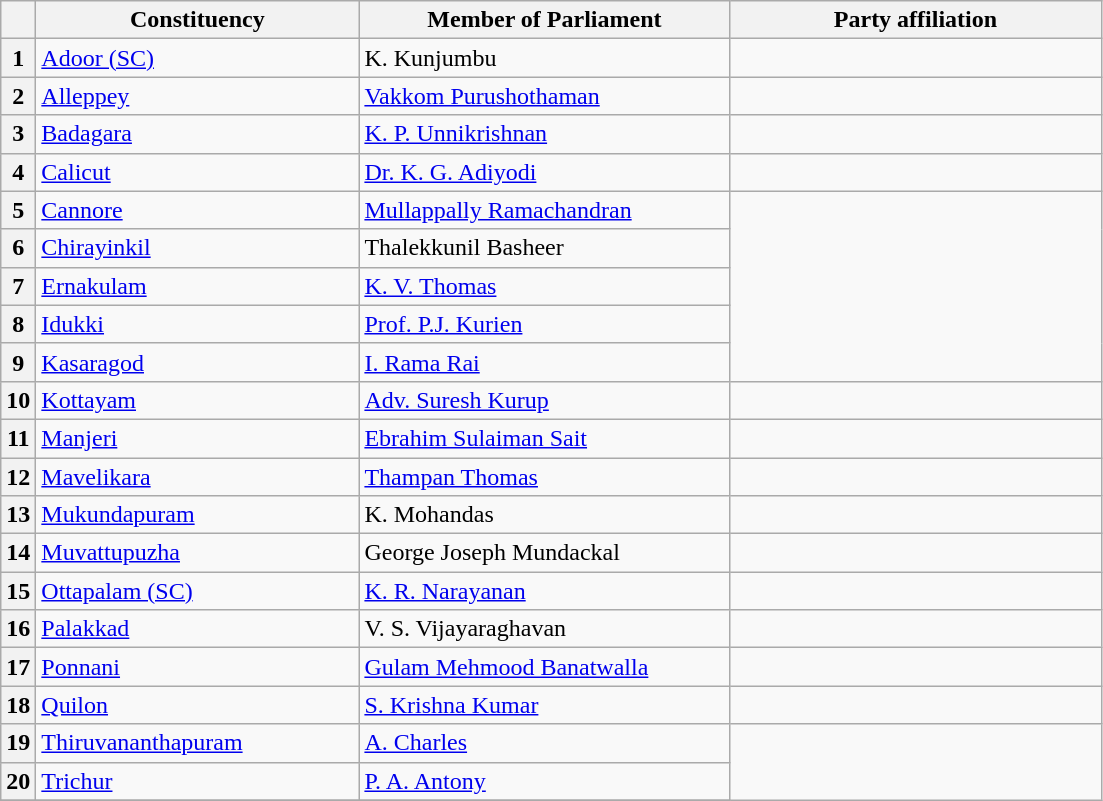<table class="wikitable sortable">
<tr style="text-align:center;">
<th></th>
<th style="width:13em">Constituency</th>
<th style="width:15em">Member of Parliament</th>
<th colspan="2" style="width:15em">Party affiliation</th>
</tr>
<tr>
<th>1</th>
<td><a href='#'>Adoor (SC)</a></td>
<td>K. Kunjumbu</td>
<td></td>
</tr>
<tr>
<th>2</th>
<td><a href='#'>Alleppey</a></td>
<td><a href='#'>Vakkom Purushothaman</a></td>
</tr>
<tr>
<th>3</th>
<td><a href='#'>Badagara</a></td>
<td><a href='#'>K. P. Unnikrishnan</a></td>
<td></td>
</tr>
<tr>
<th>4</th>
<td><a href='#'>Calicut</a></td>
<td><a href='#'>Dr. K. G. Adiyodi</a></td>
<td></td>
</tr>
<tr>
<th>5</th>
<td><a href='#'>Cannore</a></td>
<td><a href='#'>Mullappally Ramachandran</a></td>
</tr>
<tr>
<th>6</th>
<td><a href='#'>Chirayinkil</a></td>
<td>Thalekkunil Basheer</td>
</tr>
<tr>
<th>7</th>
<td><a href='#'>Ernakulam</a></td>
<td><a href='#'>K. V. Thomas</a></td>
</tr>
<tr>
<th>8</th>
<td><a href='#'>Idukki</a></td>
<td><a href='#'>Prof. P.J. Kurien</a></td>
</tr>
<tr>
<th>9</th>
<td><a href='#'>Kasaragod</a></td>
<td><a href='#'>I. Rama Rai</a></td>
</tr>
<tr>
<th>10</th>
<td><a href='#'>Kottayam</a></td>
<td><a href='#'>Adv. Suresh Kurup</a></td>
<td></td>
</tr>
<tr>
<th>11</th>
<td><a href='#'>Manjeri</a></td>
<td><a href='#'>Ebrahim Sulaiman Sait</a></td>
<td></td>
</tr>
<tr>
<th>12</th>
<td><a href='#'>Mavelikara</a></td>
<td><a href='#'>Thampan Thomas</a></td>
<td></td>
</tr>
<tr>
<th>13</th>
<td><a href='#'>Mukundapuram</a></td>
<td>K. Mohandas</td>
<td></td>
</tr>
<tr>
<th>14</th>
<td><a href='#'>Muvattupuzha</a></td>
<td>George Joseph Mundackal</td>
</tr>
<tr>
<th>15</th>
<td><a href='#'>Ottapalam (SC)</a></td>
<td><a href='#'>K. R. Narayanan</a></td>
<td></td>
</tr>
<tr>
<th>16</th>
<td><a href='#'>Palakkad</a></td>
<td>V. S. Vijayaraghavan</td>
</tr>
<tr>
<th>17</th>
<td><a href='#'>Ponnani</a></td>
<td><a href='#'>Gulam Mehmood Banatwalla</a></td>
<td></td>
</tr>
<tr>
<th>18</th>
<td><a href='#'>Quilon</a></td>
<td><a href='#'>S. Krishna Kumar</a></td>
<td></td>
</tr>
<tr>
<th>19</th>
<td><a href='#'>Thiruvananthapuram</a></td>
<td><a href='#'>A. Charles</a></td>
</tr>
<tr>
<th>20</th>
<td><a href='#'>Trichur</a></td>
<td><a href='#'>P. A. Antony</a></td>
</tr>
<tr>
</tr>
</table>
